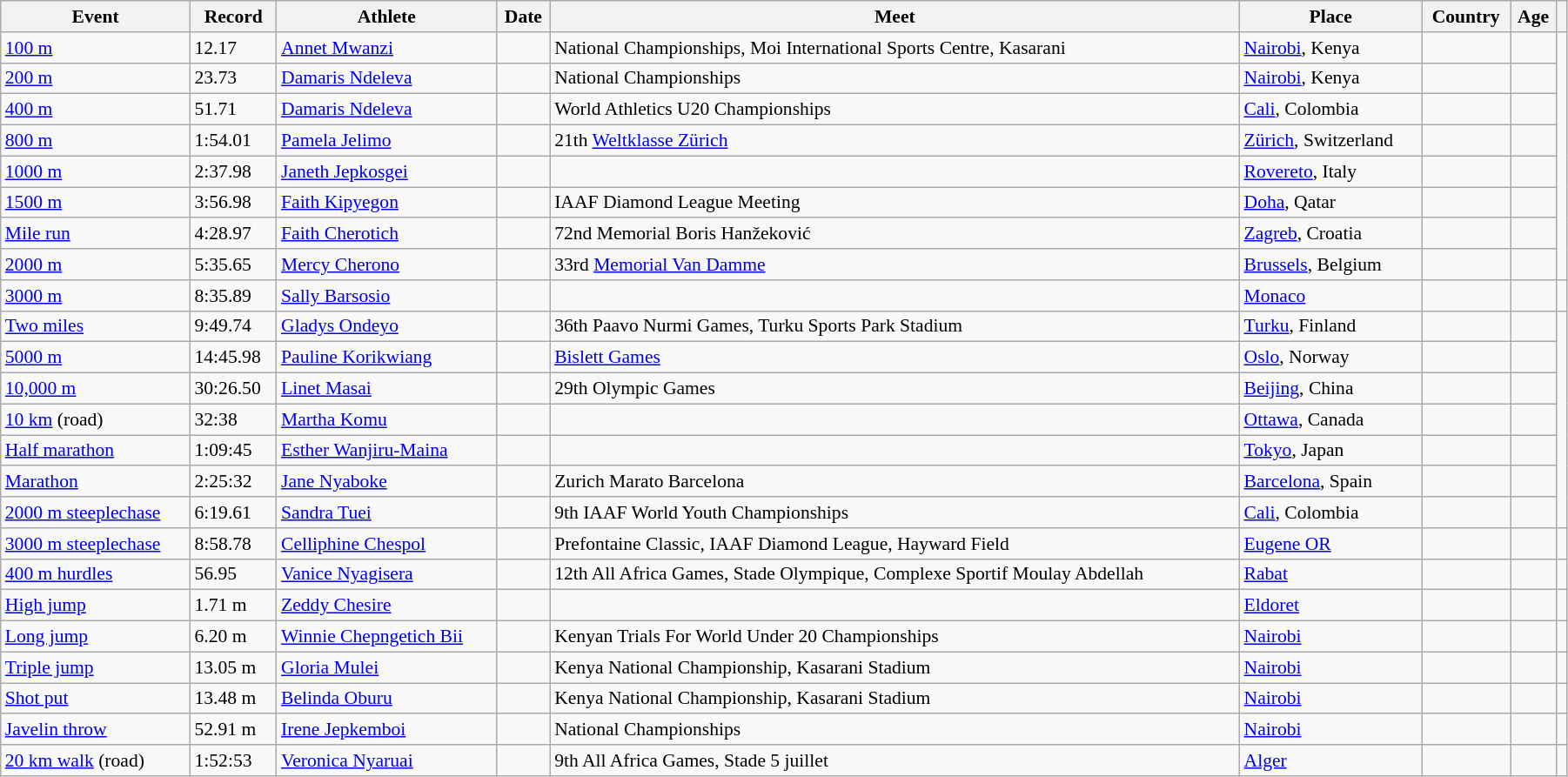<table class="wikitable sortable" style="font-size: 90%; width: 95%;">
<tr>
<th>Event</th>
<th>Record</th>
<th>Athlete</th>
<th>Date</th>
<th>Meet</th>
<th>Place</th>
<th>Country</th>
<th>Age</th>
<th></th>
</tr>
<tr>
<td><a href='#'>100 m</a></td>
<td>12.17 </td>
<td><a href='#'>Annet Mwanzi</a></td>
<td></td>
<td>National Championships, Moi International Sports Centre, Kasarani</td>
<td><a href='#'>Nairobi</a>, Kenya</td>
<td></td>
<td></td>
</tr>
<tr>
<td><a href='#'>200 m</a></td>
<td>23.73 </td>
<td><a href='#'>Damaris Ndeleva</a></td>
<td></td>
<td>National Championships</td>
<td><a href='#'>Nairobi</a>, Kenya</td>
<td></td>
<td></td>
</tr>
<tr>
<td><a href='#'>400 m</a></td>
<td>51.71</td>
<td><a href='#'>Damaris Ndeleva</a></td>
<td></td>
<td>World Athletics U20 Championships</td>
<td><a href='#'>Cali</a>, Colombia</td>
<td></td>
<td></td>
</tr>
<tr>
<td><a href='#'>800 m</a></td>
<td>1:54.01</td>
<td><a href='#'>Pamela Jelimo</a></td>
<td></td>
<td>21th <a href='#'>Weltklasse Zürich</a></td>
<td><a href='#'>Zürich</a>, Switzerland</td>
<td></td>
<td></td>
</tr>
<tr>
<td><a href='#'>1000 m</a></td>
<td>2:37.98</td>
<td><a href='#'>Janeth Jepkosgei</a></td>
<td></td>
<td></td>
<td><a href='#'>Rovereto</a>, Italy</td>
<td></td>
<td></td>
</tr>
<tr>
<td><a href='#'>1500 m</a></td>
<td>3:56.98</td>
<td><a href='#'>Faith Kipyegon</a></td>
<td></td>
<td>IAAF Diamond League Meeting</td>
<td><a href='#'>Doha</a>, Qatar</td>
<td></td>
<td></td>
</tr>
<tr>
<td><a href='#'>Mile run</a></td>
<td>4:28.97</td>
<td><a href='#'>Faith Cherotich</a></td>
<td></td>
<td>72nd Memorial Boris Hanžeković</td>
<td><a href='#'>Zagreb</a>, Croatia</td>
<td></td>
<td></td>
</tr>
<tr>
<td><a href='#'>2000 m</a></td>
<td>5:35.65</td>
<td><a href='#'>Mercy Cherono</a></td>
<td></td>
<td>33rd <a href='#'>Memorial Van Damme</a></td>
<td><a href='#'>Brussels</a>, Belgium</td>
<td></td>
<td></td>
</tr>
<tr>
<td><a href='#'>3000 m</a></td>
<td>8:35.89</td>
<td><a href='#'>Sally Barsosio</a></td>
<td></td>
<td></td>
<td><a href='#'>Monaco</a></td>
<td></td>
<td></td>
<td></td>
</tr>
<tr>
<td><a href='#'>Two miles</a></td>
<td>9:49.74</td>
<td><a href='#'>Gladys Ondeyo</a></td>
<td></td>
<td>36th Paavo Nurmi Games, Turku Sports Park Stadium</td>
<td><a href='#'>Turku</a>, Finland</td>
<td></td>
<td></td>
</tr>
<tr>
<td><a href='#'>5000 m</a></td>
<td>14:45.98</td>
<td><a href='#'>Pauline Korikwiang</a></td>
<td></td>
<td><a href='#'>Bislett Games</a></td>
<td><a href='#'>Oslo</a>, Norway</td>
<td></td>
<td></td>
</tr>
<tr>
<td><a href='#'>10,000 m</a></td>
<td>30:26.50</td>
<td><a href='#'>Linet Masai</a></td>
<td></td>
<td>29th Olympic Games</td>
<td><a href='#'>Beijing</a>, China</td>
<td></td>
<td></td>
</tr>
<tr>
<td><a href='#'>10 km</a> (road)</td>
<td>32:38</td>
<td><a href='#'>Martha Komu</a></td>
<td></td>
<td></td>
<td><a href='#'>Ottawa</a>, Canada</td>
<td></td>
<td></td>
</tr>
<tr>
<td><a href='#'>Half marathon</a></td>
<td>1:09:45</td>
<td><a href='#'>Esther Wanjiru-Maina</a></td>
<td></td>
<td></td>
<td><a href='#'>Tokyo</a>, Japan</td>
<td></td>
<td></td>
</tr>
<tr>
<td><a href='#'>Marathon</a></td>
<td>2:25:32</td>
<td><a href='#'>Jane Nyaboke</a></td>
<td></td>
<td>Zurich Marato Barcelona</td>
<td><a href='#'>Barcelona</a>, Spain</td>
<td></td>
<td></td>
</tr>
<tr>
<td><a href='#'>2000 m steeplechase</a></td>
<td>6:19.61</td>
<td><a href='#'>Sandra Tuei</a></td>
<td></td>
<td>9th IAAF World Youth Championships</td>
<td><a href='#'>Cali</a>, Colombia</td>
<td></td>
<td></td>
</tr>
<tr>
<td><a href='#'>3000 m steeplechase</a></td>
<td>8:58.78</td>
<td><a href='#'>Celliphine Chespol</a></td>
<td></td>
<td>Prefontaine Classic, IAAF Diamond League, Hayward Field</td>
<td><a href='#'>Eugene OR</a></td>
<td></td>
<td></td>
<td></td>
</tr>
<tr>
<td><a href='#'>400 m hurdles</a></td>
<td>56.95</td>
<td><a href='#'>Vanice Nyagisera</a></td>
<td></td>
<td>12th All Africa Games, Stade Olympique, Complexe Sportif Moulay Abdellah</td>
<td><a href='#'>Rabat</a></td>
<td></td>
<td></td>
<td></td>
</tr>
<tr>
<td><a href='#'>High jump</a></td>
<td>1.71 m </td>
<td><a href='#'>Zeddy Chesire</a></td>
<td></td>
<td></td>
<td><a href='#'>Eldoret</a></td>
<td></td>
<td></td>
<td></td>
</tr>
<tr>
<td><a href='#'>Long jump</a></td>
<td>6.20 m </td>
<td><a href='#'>Winnie Chepngetich Bii</a></td>
<td></td>
<td>Kenyan Trials For World Under 20 Championships</td>
<td><a href='#'>Nairobi</a></td>
<td></td>
<td></td>
<td></td>
</tr>
<tr>
<td><a href='#'>Triple jump</a></td>
<td>13.05 m </td>
<td><a href='#'>Gloria Mulei</a></td>
<td></td>
<td>Kenya National Championship, Kasarani Stadium</td>
<td><a href='#'>Nairobi</a></td>
<td></td>
<td></td>
<td></td>
</tr>
<tr>
<td><a href='#'>Shot put</a></td>
<td>13.48 m </td>
<td><a href='#'>Belinda Oburu</a></td>
<td></td>
<td>Kenya National Championship, Kasarani Stadium</td>
<td><a href='#'>Nairobi</a></td>
<td></td>
<td></td>
<td></td>
</tr>
<tr>
<td><a href='#'>Javelin throw</a></td>
<td>52.91 m </td>
<td><a href='#'>Irene Jepkemboi</a></td>
<td></td>
<td>National Championships</td>
<td><a href='#'>Nairobi</a></td>
<td></td>
<td></td>
<td></td>
</tr>
<tr>
<td><a href='#'>20 km walk</a> (road)</td>
<td>1:52:53</td>
<td><a href='#'>Veronica Nyaruai</a></td>
<td></td>
<td>9th All Africa Games, Stade 5 juillet</td>
<td><a href='#'>Alger</a></td>
<td></td>
<td></td>
<td></td>
</tr>
</table>
